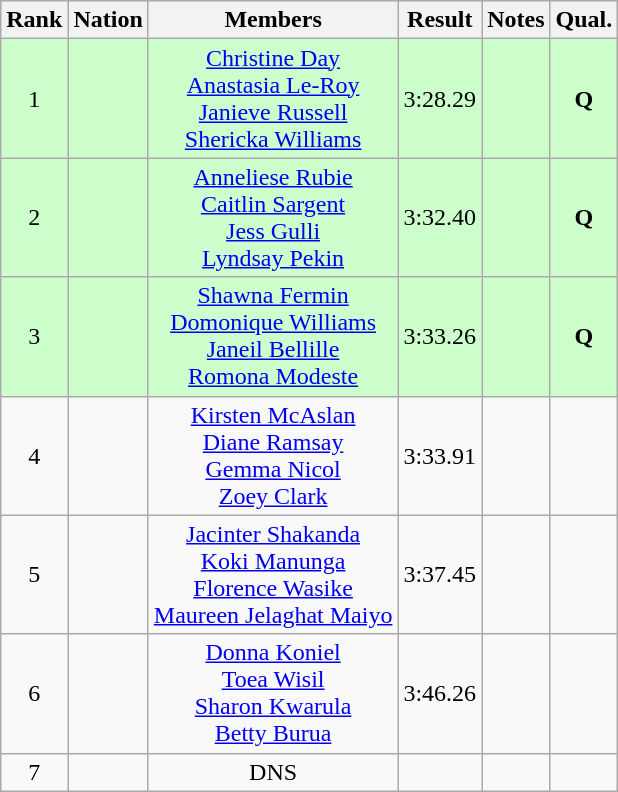<table class="wikitable" style="text-align:center">
<tr>
<th>Rank</th>
<th>Nation</th>
<th>Members</th>
<th>Result</th>
<th>Notes</th>
<th>Qual.</th>
</tr>
<tr bgcolor=ccffcc>
<td>1</td>
<td align="left"></td>
<td><a href='#'>Christine Day</a><br><a href='#'>Anastasia Le-Roy</a><br><a href='#'>Janieve Russell</a><br><a href='#'>Shericka Williams</a></td>
<td>3:28.29</td>
<td></td>
<td><strong>Q</strong></td>
</tr>
<tr bgcolor=ccffcc>
<td>2</td>
<td align="left"></td>
<td><a href='#'>Anneliese Rubie</a><br><a href='#'>Caitlin Sargent</a><br><a href='#'>Jess Gulli</a><br><a href='#'>Lyndsay Pekin</a></td>
<td>3:32.40</td>
<td></td>
<td><strong>Q</strong></td>
</tr>
<tr bgcolor=ccffcc>
<td>3</td>
<td align="left"></td>
<td><a href='#'>Shawna Fermin</a><br><a href='#'>Domonique Williams</a><br><a href='#'>Janeil Bellille</a><br><a href='#'>Romona Modeste</a></td>
<td>3:33.26</td>
<td></td>
<td><strong>Q</strong></td>
</tr>
<tr>
<td>4</td>
<td align="left"></td>
<td><a href='#'>Kirsten McAslan</a><br><a href='#'>Diane Ramsay</a><br><a href='#'>Gemma Nicol</a><br><a href='#'>Zoey Clark</a></td>
<td>3:33.91</td>
<td></td>
<td></td>
</tr>
<tr>
<td>5</td>
<td align="left"></td>
<td><a href='#'>Jacinter Shakanda</a><br><a href='#'>Koki Manunga</a><br><a href='#'>Florence Wasike</a><br><a href='#'>Maureen Jelaghat Maiyo</a></td>
<td>3:37.45</td>
<td></td>
<td></td>
</tr>
<tr>
<td>6</td>
<td align="left"></td>
<td><a href='#'>Donna Koniel</a><br><a href='#'>Toea Wisil</a><br><a href='#'>Sharon Kwarula</a><br><a href='#'>Betty Burua</a></td>
<td>3:46.26</td>
<td></td>
<td></td>
</tr>
<tr>
<td>7</td>
<td align="left"></td>
<td>DNS</td>
<td></td>
<td></td>
<td></td>
</tr>
</table>
